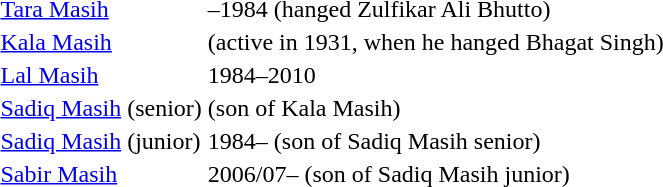<table>
<tr>
<td><a href='#'>Tara Masih</a></td>
<td>–1984 (hanged Zulfikar Ali Bhutto)</td>
</tr>
<tr>
<td><a href='#'>Kala Masih</a></td>
<td>(active in 1931, when he hanged Bhagat Singh)</td>
</tr>
<tr>
<td><a href='#'>Lal Masih</a></td>
<td>1984–2010</td>
</tr>
<tr>
<td><a href='#'>Sadiq Masih</a> (senior)</td>
<td>(son of Kala Masih)</td>
</tr>
<tr>
<td><a href='#'>Sadiq Masih</a> (junior)</td>
<td>1984– (son of Sadiq Masih senior)</td>
</tr>
<tr>
<td><a href='#'>Sabir Masih</a></td>
<td>2006/07– (son of Sadiq Masih junior)</td>
</tr>
</table>
